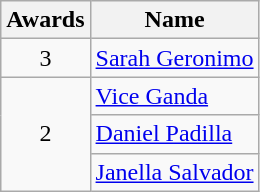<table class="wikitable" style="text-align:center">
<tr>
<th scope="col">Awards</th>
<th scope="col">Name</th>
</tr>
<tr>
<td>3</td>
<td align=left><a href='#'>Sarah Geronimo</a></td>
</tr>
<tr>
<td rowspan=3>2</td>
<td align=left><a href='#'>Vice Ganda</a></td>
</tr>
<tr>
<td align=left><a href='#'>Daniel Padilla</a></td>
</tr>
<tr>
<td align=left><a href='#'>Janella Salvador</a></td>
</tr>
</table>
